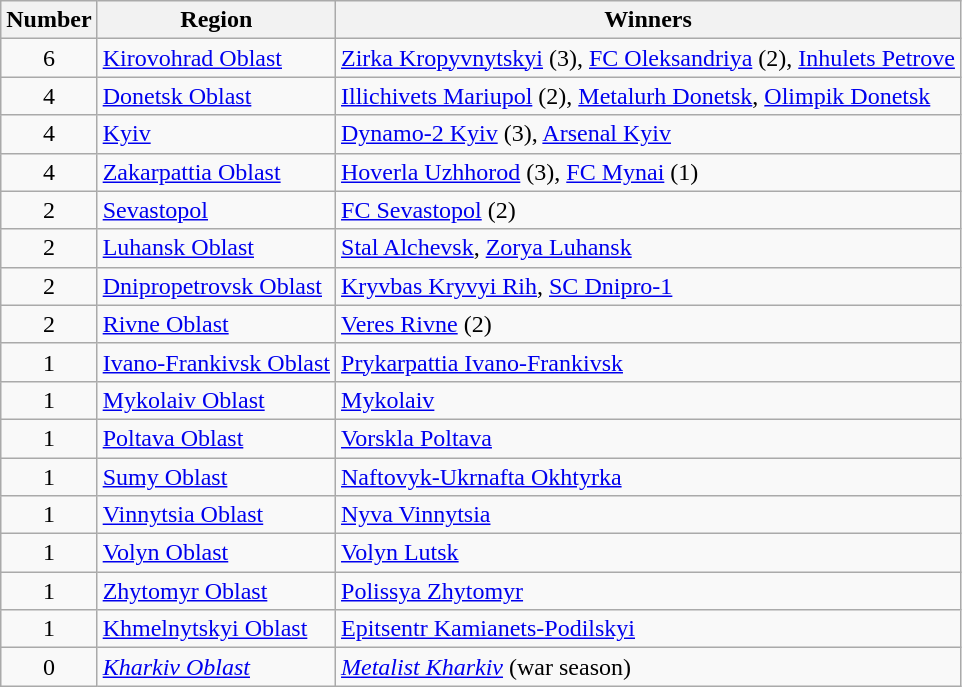<table class="wikitable">
<tr>
<th>Number</th>
<th>Region</th>
<th>Winners</th>
</tr>
<tr>
<td align=center>6</td>
<td><a href='#'>Kirovohrad Oblast</a></td>
<td><a href='#'>Zirka Kropyvnytskyi</a> (3), <a href='#'>FC Oleksandriya</a> (2), <a href='#'>Inhulets Petrove</a></td>
</tr>
<tr>
<td align=center>4</td>
<td><a href='#'>Donetsk Oblast</a></td>
<td><a href='#'>Illichivets Mariupol</a> (2), <a href='#'>Metalurh Donetsk</a>, <a href='#'>Olimpik Donetsk</a></td>
</tr>
<tr>
<td align=center>4</td>
<td><a href='#'>Kyiv</a></td>
<td><a href='#'>Dynamo-2 Kyiv</a> (3), <a href='#'>Arsenal Kyiv</a></td>
</tr>
<tr>
<td align=center>4</td>
<td><a href='#'>Zakarpattia Oblast</a></td>
<td><a href='#'>Hoverla Uzhhorod</a> (3), <a href='#'>FC Mynai</a> (1)</td>
</tr>
<tr>
<td align=center>2</td>
<td><a href='#'>Sevastopol</a></td>
<td><a href='#'>FC Sevastopol</a> (2)</td>
</tr>
<tr>
<td align=center>2</td>
<td><a href='#'>Luhansk Oblast</a></td>
<td><a href='#'>Stal Alchevsk</a>, <a href='#'>Zorya Luhansk</a></td>
</tr>
<tr>
<td align=center>2</td>
<td><a href='#'>Dnipropetrovsk Oblast</a></td>
<td><a href='#'>Kryvbas Kryvyi Rih</a>, <a href='#'>SC Dnipro-1</a></td>
</tr>
<tr>
<td align=center>2</td>
<td><a href='#'>Rivne Oblast</a></td>
<td><a href='#'>Veres Rivne</a> (2)</td>
</tr>
<tr>
<td align=center>1</td>
<td><a href='#'>Ivano-Frankivsk Oblast</a></td>
<td><a href='#'>Prykarpattia Ivano-Frankivsk</a></td>
</tr>
<tr>
<td align=center>1</td>
<td><a href='#'>Mykolaiv Oblast</a></td>
<td><a href='#'>Mykolaiv</a></td>
</tr>
<tr>
<td align=center>1</td>
<td><a href='#'>Poltava Oblast</a></td>
<td><a href='#'>Vorskla Poltava</a></td>
</tr>
<tr>
<td align=center>1</td>
<td><a href='#'>Sumy Oblast</a></td>
<td><a href='#'>Naftovyk-Ukrnafta Okhtyrka</a></td>
</tr>
<tr>
<td align=center>1</td>
<td><a href='#'>Vinnytsia Oblast</a></td>
<td><a href='#'>Nyva Vinnytsia</a></td>
</tr>
<tr>
<td align=center>1</td>
<td><a href='#'>Volyn Oblast</a></td>
<td><a href='#'>Volyn Lutsk</a></td>
</tr>
<tr>
<td align=center>1</td>
<td><a href='#'>Zhytomyr Oblast</a></td>
<td><a href='#'>Polissya Zhytomyr</a></td>
</tr>
<tr>
<td align=center>1</td>
<td><a href='#'>Khmelnytskyi Oblast</a></td>
<td><a href='#'>Epitsentr Kamianets-Podilskyi</a></td>
</tr>
<tr>
<td align=center>0</td>
<td><em><a href='#'>Kharkiv Oblast</a></em></td>
<td><em><a href='#'>Metalist Kharkiv</a></em> (war season)</td>
</tr>
</table>
